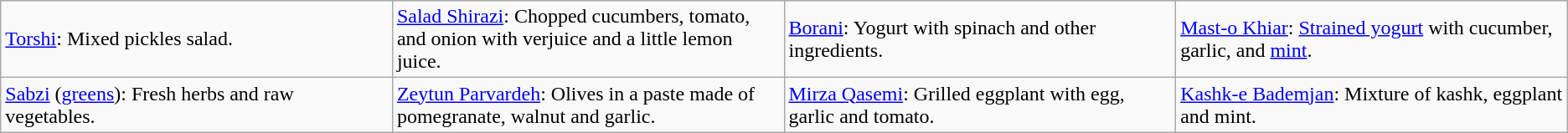<table class="wikitable">
<tr>
<td style="width: 20%;"><a href='#'>Torshi</a>: Mixed pickles salad.</td>
<td style="width: 20%;"><a href='#'>Salad Shirazi</a>: Chopped cucumbers, tomato, and onion with verjuice and a little lemon juice.</td>
<td style="width: 20%;"><a href='#'>Borani</a>: Yogurt with spinach and other ingredients.</td>
<td style="width: 20%;"><a href='#'>Mast-o Khiar</a>: <a href='#'>Strained yogurt</a> with cucumber, garlic, and <a href='#'>mint</a>.</td>
</tr>
<tr>
<td><a href='#'>Sabzi</a> (<a href='#'>greens</a>): Fresh herbs and raw vegetables.</td>
<td><a href='#'>Zeytun Parvardeh</a>: Olives in a paste made of pomegranate, walnut and garlic.</td>
<td><a href='#'>Mirza Qasemi</a>: Grilled eggplant with egg, garlic and tomato.</td>
<td><a href='#'>Kashk-e Bademjan</a>: Mixture of kashk, eggplant and mint.</td>
</tr>
</table>
